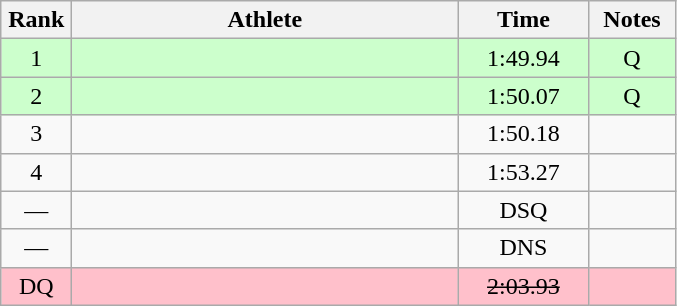<table class="wikitable" style="text-align:center">
<tr>
<th width=40>Rank</th>
<th width=250>Athlete</th>
<th width=80>Time</th>
<th width=50>Notes</th>
</tr>
<tr bgcolor=ccffcc>
<td>1</td>
<td align=left></td>
<td>1:49.94</td>
<td>Q</td>
</tr>
<tr bgcolor=ccffcc>
<td>2</td>
<td align=left></td>
<td>1:50.07</td>
<td>Q</td>
</tr>
<tr>
<td>3</td>
<td align=left></td>
<td>1:50.18</td>
<td></td>
</tr>
<tr>
<td>4</td>
<td align=left></td>
<td>1:53.27</td>
<td></td>
</tr>
<tr>
<td>—</td>
<td align=left></td>
<td>DSQ</td>
<td></td>
</tr>
<tr>
<td>—</td>
<td align=left></td>
<td>DNS</td>
<td></td>
</tr>
<tr bgcolor=pink>
<td>DQ</td>
<td align=left></td>
<td><s>2:03.93</s></td>
<td></td>
</tr>
</table>
